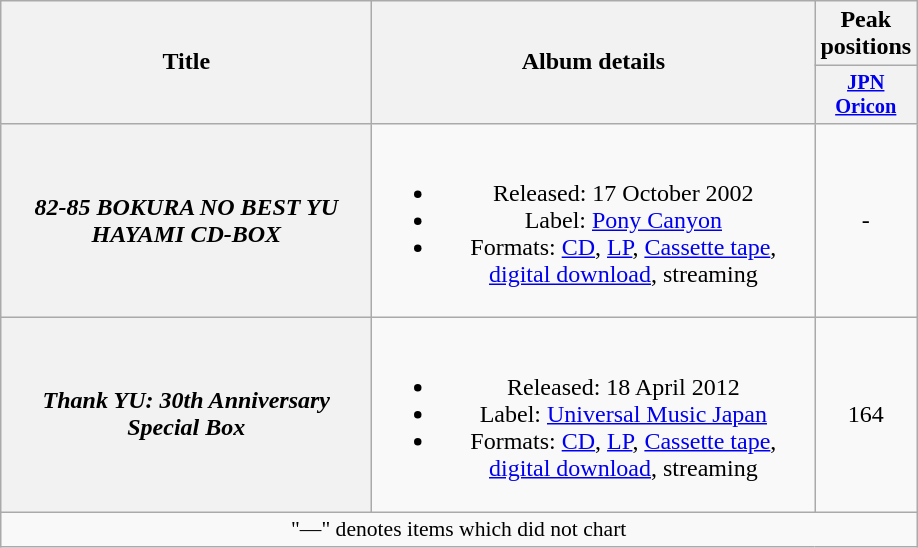<table class="wikitable plainrowheaders" style="text-align:center;">
<tr>
<th style="width:15em;" rowspan="2">Title</th>
<th style="width:18em;" rowspan="2">Album details</th>
<th colspan="1">Peak positions</th>
</tr>
<tr>
<th style="width:3em;font-size:85%"><a href='#'>JPN<br>Oricon</a><br></th>
</tr>
<tr>
<th scope="row"><em>82-85 BOKURA NO BEST YU HAYAMI CD-BOX</em></th>
<td><br><ul><li>Released: 17 October 2002</li><li>Label: <a href='#'>Pony Canyon</a></li><li>Formats: <a href='#'>CD</a>, <a href='#'>LP</a>, <a href='#'>Cassette tape</a>, <a href='#'>digital download</a>, streaming</li></ul></td>
<td>-</td>
</tr>
<tr>
<th scope="row"><em>Thank YU: 30th Anniversary Special Box</em></th>
<td><br><ul><li>Released: 18 April 2012</li><li>Label: <a href='#'>Universal Music Japan</a></li><li>Formats: <a href='#'>CD</a>, <a href='#'>LP</a>, <a href='#'>Cassette tape</a>, <a href='#'>digital download</a>, streaming</li></ul></td>
<td>164</td>
</tr>
<tr>
<td colspan="11" align="center" style="font-size:90%;">"—" denotes items which did not chart</td>
</tr>
</table>
